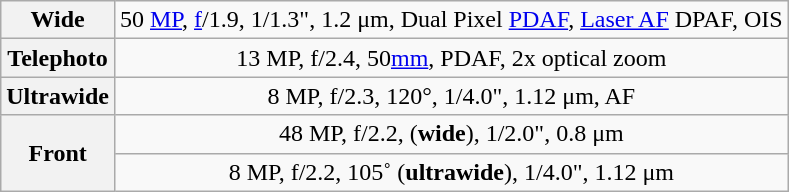<table class="wikitable" style="text-align:center">
<tr>
<th>Wide</th>
<td>50 <a href='#'>MP</a>, <a href='#'>f</a>/1.9, 1/1.3", 1.2 μm, Dual Pixel <a href='#'>PDAF</a>, <a href='#'>Laser AF</a> DPAF, OIS</td>
</tr>
<tr>
<th>Telephoto</th>
<td>13 MP, f/2.4, 50<a href='#'>mm</a>, PDAF, 2x optical zoom</td>
</tr>
<tr>
<th>Ultrawide</th>
<td>8 MP, f/2.3, 120°, 1/4.0", 1.12 μm, AF</td>
</tr>
<tr>
<th rowspan="2">Front</th>
<td>48 MP, f/2.2, (<strong>wide</strong>), 1/2.0", 0.8 μm</td>
</tr>
<tr>
<td>8 MP, f/2.2, 105˚ (<strong>ultrawide</strong>), 1/4.0", 1.12 μm</td>
</tr>
</table>
